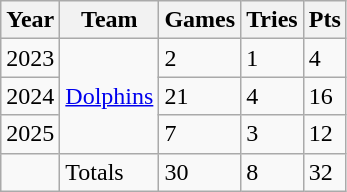<table class="wikitable">
<tr>
<th>Year</th>
<th>Team</th>
<th>Games</th>
<th>Tries</th>
<th>Pts</th>
</tr>
<tr>
<td>2023</td>
<td rowspan="3"> <a href='#'>Dolphins</a></td>
<td>2</td>
<td>1</td>
<td>4</td>
</tr>
<tr>
<td>2024</td>
<td>21</td>
<td>4</td>
<td>16</td>
</tr>
<tr>
<td>2025</td>
<td>7</td>
<td>3</td>
<td>12</td>
</tr>
<tr>
<td></td>
<td>Totals</td>
<td>30</td>
<td>8</td>
<td>32</td>
</tr>
</table>
